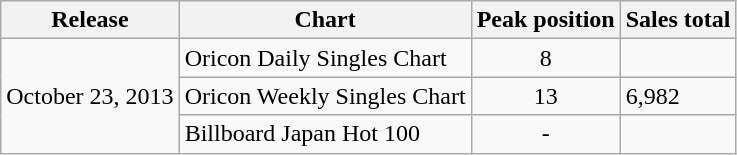<table class="wikitable">
<tr>
<th>Release</th>
<th>Chart</th>
<th>Peak position</th>
<th>Sales total</th>
</tr>
<tr>
<td rowspan="5">October 23, 2013</td>
<td>Oricon Daily Singles Chart</td>
<td align="center">8</td>
<td></td>
</tr>
<tr>
<td>Oricon Weekly Singles Chart</td>
<td align="center">13</td>
<td>6,982</td>
</tr>
<tr>
<td>Billboard Japan Hot 100</td>
<td align="center">-</td>
<td></td>
</tr>
</table>
